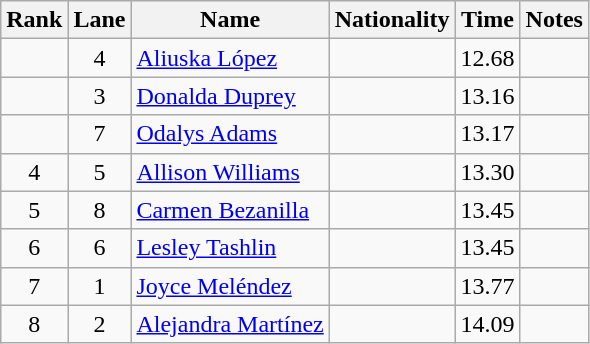<table class="wikitable sortable" style="text-align:center">
<tr>
<th>Rank</th>
<th>Lane</th>
<th>Name</th>
<th>Nationality</th>
<th>Time</th>
<th>Notes</th>
</tr>
<tr>
<td></td>
<td>4</td>
<td align=left><a href='#'>Aliuska López</a></td>
<td align=left></td>
<td>12.68</td>
<td></td>
</tr>
<tr>
<td></td>
<td>3</td>
<td align=left><a href='#'>Donalda Duprey</a></td>
<td align=left></td>
<td>13.16</td>
<td></td>
</tr>
<tr>
<td></td>
<td>7</td>
<td align=left><a href='#'>Odalys Adams</a></td>
<td align=left></td>
<td>13.17</td>
<td></td>
</tr>
<tr>
<td>4</td>
<td>5</td>
<td align=left><a href='#'>Allison Williams</a></td>
<td align=left></td>
<td>13.30</td>
<td></td>
</tr>
<tr>
<td>5</td>
<td>8</td>
<td align=left><a href='#'>Carmen Bezanilla</a></td>
<td align=left></td>
<td>13.45</td>
<td></td>
</tr>
<tr>
<td>6</td>
<td>6</td>
<td align=left><a href='#'>Lesley Tashlin</a></td>
<td align=left></td>
<td>13.45</td>
<td></td>
</tr>
<tr>
<td>7</td>
<td>1</td>
<td align=left><a href='#'>Joyce Meléndez</a></td>
<td align=left></td>
<td>13.77</td>
<td></td>
</tr>
<tr>
<td>8</td>
<td>2</td>
<td align=left><a href='#'>Alejandra Martínez</a></td>
<td align=left></td>
<td>14.09</td>
<td></td>
</tr>
</table>
